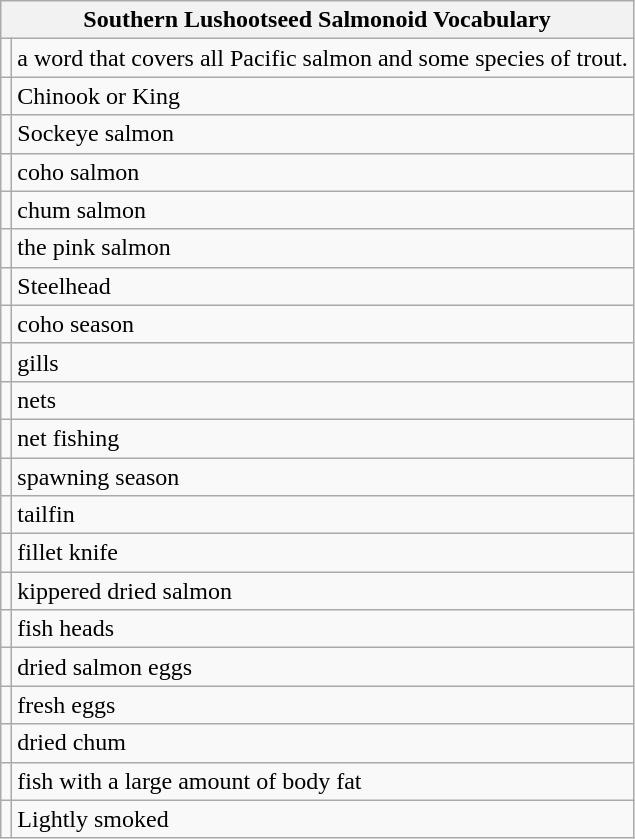<table class="wikitable mw-collapsible mw-collapsed">
<tr>
<th colspan="2">Southern Lushootseed Salmonoid Vocabulary</th>
</tr>
<tr>
<td></td>
<td>a word that covers all Pacific salmon and some species of trout.</td>
</tr>
<tr>
<td></td>
<td>Chinook or King</td>
</tr>
<tr>
<td></td>
<td>Sockeye salmon</td>
</tr>
<tr>
<td></td>
<td>coho salmon</td>
</tr>
<tr>
<td></td>
<td>chum salmon</td>
</tr>
<tr>
<td></td>
<td>the pink salmon</td>
</tr>
<tr>
<td></td>
<td>Steelhead</td>
</tr>
<tr>
<td></td>
<td>coho season</td>
</tr>
<tr>
<td></td>
<td>gills</td>
</tr>
<tr>
<td></td>
<td>nets</td>
</tr>
<tr>
<td></td>
<td>net fishing</td>
</tr>
<tr>
<td></td>
<td>spawning season</td>
</tr>
<tr>
<td></td>
<td>tailfin</td>
</tr>
<tr>
<td></td>
<td>fillet knife</td>
</tr>
<tr>
<td></td>
<td>kippered dried salmon</td>
</tr>
<tr>
<td></td>
<td>fish heads</td>
</tr>
<tr>
<td></td>
<td>dried salmon eggs</td>
</tr>
<tr>
<td></td>
<td>fresh eggs</td>
</tr>
<tr>
<td></td>
<td>dried chum</td>
</tr>
<tr>
<td></td>
<td>fish with a large amount of body fat</td>
</tr>
<tr>
<td></td>
<td>Lightly smoked</td>
</tr>
</table>
